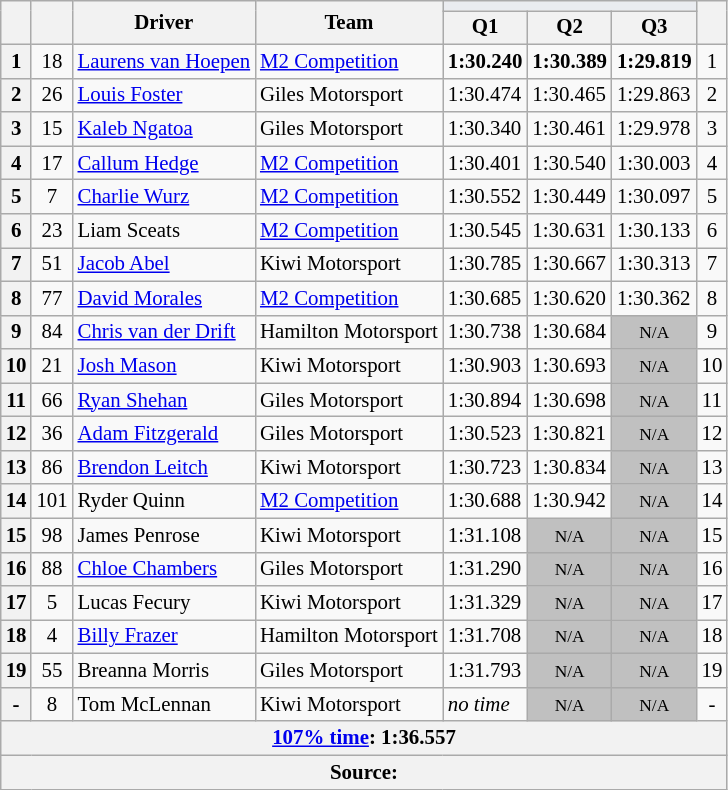<table class="wikitable sortable" style="font-size: 87%;">
<tr>
<th rowspan="2"></th>
<th rowspan="2"></th>
<th rowspan="2">Driver</th>
<th rowspan="2">Team</th>
<th colspan="3" style="background:#eaecf0; text-align:center;"></th>
<th rowspan="2"></th>
</tr>
<tr>
<th scope="col">Q1</th>
<th scope="col">Q2</th>
<th scope="col">Q3</th>
</tr>
<tr>
<th scope="row">1</th>
<td align="center">18</td>
<td> <a href='#'>Laurens van Hoepen</a></td>
<td><a href='#'>M2 Competition</a></td>
<td><strong>1:30.240</strong></td>
<td><strong>1:30.389</strong></td>
<td><strong>1:29.819</strong></td>
<td align="center">1</td>
</tr>
<tr>
<th scope="row">2</th>
<td align="center">26</td>
<td> <a href='#'>Louis Foster</a></td>
<td>Giles Motorsport</td>
<td>1:30.474</td>
<td>1:30.465</td>
<td>1:29.863</td>
<td align="center">2</td>
</tr>
<tr>
<th scope="row">3</th>
<td align="center">15</td>
<td> <a href='#'>Kaleb Ngatoa</a></td>
<td>Giles Motorsport</td>
<td>1:30.340</td>
<td>1:30.461</td>
<td>1:29.978</td>
<td align="center">3</td>
</tr>
<tr>
<th scope="row">4</th>
<td align="center">17</td>
<td> <a href='#'>Callum Hedge</a></td>
<td><a href='#'>M2 Competition</a></td>
<td>1:30.401</td>
<td>1:30.540</td>
<td>1:30.003</td>
<td align="center">4</td>
</tr>
<tr>
<th scope="row">5</th>
<td align="center">7</td>
<td> <a href='#'>Charlie Wurz</a></td>
<td><a href='#'>M2 Competition</a></td>
<td>1:30.552</td>
<td>1:30.449</td>
<td>1:30.097</td>
<td align="center">5</td>
</tr>
<tr>
<th scope="row">6</th>
<td align="center">23</td>
<td> Liam Sceats</td>
<td><a href='#'>M2 Competition</a></td>
<td>1:30.545</td>
<td>1:30.631</td>
<td>1:30.133</td>
<td align="center">6</td>
</tr>
<tr>
<th scope="row">7</th>
<td align="center">51</td>
<td> <a href='#'>Jacob Abel</a></td>
<td>Kiwi Motorsport</td>
<td>1:30.785</td>
<td>1:30.667</td>
<td>1:30.313</td>
<td align="center">7</td>
</tr>
<tr>
<th scope="row">8</th>
<td align="center">77</td>
<td> <a href='#'>David Morales</a></td>
<td><a href='#'>M2 Competition</a></td>
<td>1:30.685</td>
<td>1:30.620</td>
<td>1:30.362</td>
<td align="center">8</td>
</tr>
<tr>
<th scope="row">9</th>
<td align="center">84</td>
<td> <a href='#'>Chris van der Drift</a></td>
<td>Hamilton Motorsport</td>
<td>1:30.738</td>
<td>1:30.684</td>
<td data-sort-value="13" align="center" style="background: silver"><small>N/A</small></td>
<td align="center">9</td>
</tr>
<tr>
<th scope="row">10</th>
<td align="center">21</td>
<td> <a href='#'>Josh Mason</a></td>
<td>Kiwi Motorsport</td>
<td>1:30.903</td>
<td>1:30.693</td>
<td data-sort-value="13" align="center" style="background: silver"><small>N/A</small></td>
<td align="center">10</td>
</tr>
<tr>
<th scope="row">11</th>
<td align="center">66</td>
<td> <a href='#'>Ryan Shehan</a></td>
<td>Giles Motorsport</td>
<td>1:30.894</td>
<td>1:30.698</td>
<td data-sort-value="13" align="center" style="background: silver"><small>N/A</small></td>
<td align="center">11</td>
</tr>
<tr>
<th scope="row">12</th>
<td align="center">36</td>
<td> <a href='#'>Adam Fitzgerald</a></td>
<td>Giles Motorsport</td>
<td>1:30.523</td>
<td>1:30.821</td>
<td data-sort-value="13" align="center" style="background: silver"><small>N/A</small></td>
<td align="center">12</td>
</tr>
<tr>
<th scope="row">13</th>
<td align="center">86</td>
<td> <a href='#'>Brendon Leitch</a></td>
<td>Kiwi Motorsport</td>
<td>1:30.723</td>
<td>1:30.834</td>
<td data-sort-value="13" align="center" style="background: silver"><small>N/A</small></td>
<td align="center">13</td>
</tr>
<tr>
<th scope="row">14</th>
<td align="center">101</td>
<td> Ryder Quinn</td>
<td><a href='#'>M2 Competition</a></td>
<td>1:30.688</td>
<td>1:30.942</td>
<td data-sort-value="13" align="center" style="background: silver"><small>N/A</small></td>
<td align="center">14</td>
</tr>
<tr>
<th scope="row">15</th>
<td align="center">98</td>
<td> James Penrose</td>
<td>Kiwi Motorsport</td>
<td>1:31.108</td>
<td data-sort-value="13" align="center" style="background: silver"><small>N/A</small></td>
<td data-sort-value="13" align="center" style="background: silver"><small>N/A</small></td>
<td align="center">15</td>
</tr>
<tr>
<th scope="row">16</th>
<td align="center">88</td>
<td> <a href='#'>Chloe Chambers</a></td>
<td>Giles Motorsport</td>
<td>1:31.290</td>
<td data-sort-value="13" align="center" style="background: silver"><small>N/A</small></td>
<td data-sort-value="13" align="center" style="background: silver"><small>N/A</small></td>
<td align="center">16</td>
</tr>
<tr>
<th scope="row">17</th>
<td align="center">5</td>
<td> Lucas Fecury</td>
<td>Kiwi Motorsport</td>
<td>1:31.329</td>
<td data-sort-value="13" align="center" style="background: silver"><small>N/A</small></td>
<td data-sort-value="13" align="center" style="background: silver"><small>N/A</small></td>
<td align="center">17</td>
</tr>
<tr>
<th scope="row">18</th>
<td align="center">4</td>
<td> <a href='#'>Billy Frazer</a></td>
<td>Hamilton Motorsport</td>
<td>1:31.708</td>
<td data-sort-value="13" align="center" style="background: silver"><small>N/A</small></td>
<td data-sort-value="13" align="center" style="background: silver"><small>N/A</small></td>
<td align="center">18</td>
</tr>
<tr>
<th scope="row">19</th>
<td align="center">55</td>
<td> Breanna Morris</td>
<td>Giles Motorsport</td>
<td>1:31.793</td>
<td data-sort-value="13" align="center" style="background: silver"><small>N/A</small></td>
<td data-sort-value="13" align="center" style="background: silver"><small>N/A</small></td>
<td align="center">19</td>
</tr>
<tr>
<th scope="row">-</th>
<td align="center">8</td>
<td> Tom McLennan</td>
<td>Kiwi Motorsport</td>
<td><em>no time</em></td>
<td data-sort-value="13" align="center" style="background: silver"><small>N/A</small></td>
<td data-sort-value="13" align="center" style="background: silver"><small>N/A</small></td>
<td align="center">-</td>
</tr>
<tr>
<th colspan="8"><a href='#'>107% time</a>: 1:36.557</th>
</tr>
<tr>
<th colspan="8">Source:</th>
</tr>
</table>
